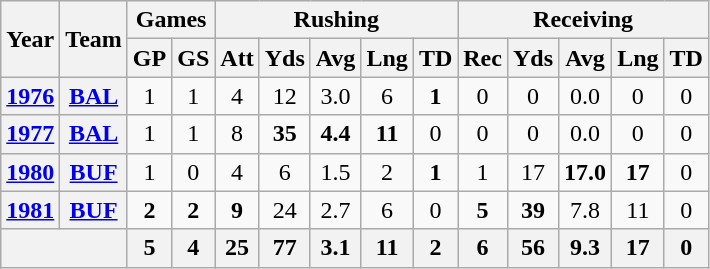<table class="wikitable" style="text-align:center;">
<tr>
<th rowspan="2">Year</th>
<th rowspan="2">Team</th>
<th colspan="2">Games</th>
<th colspan="5">Rushing</th>
<th colspan="5">Receiving</th>
</tr>
<tr>
<th>GP</th>
<th>GS</th>
<th>Att</th>
<th>Yds</th>
<th>Avg</th>
<th>Lng</th>
<th>TD</th>
<th>Rec</th>
<th>Yds</th>
<th>Avg</th>
<th>Lng</th>
<th>TD</th>
</tr>
<tr>
<th><a href='#'>1976</a></th>
<th><a href='#'>BAL</a></th>
<td>1</td>
<td>1</td>
<td>4</td>
<td>12</td>
<td>3.0</td>
<td>6</td>
<td><strong>1</strong></td>
<td>0</td>
<td>0</td>
<td>0.0</td>
<td>0</td>
<td>0</td>
</tr>
<tr>
<th><a href='#'>1977</a></th>
<th><a href='#'>BAL</a></th>
<td>1</td>
<td>1</td>
<td>8</td>
<td><strong>35</strong></td>
<td><strong>4.4</strong></td>
<td><strong>11</strong></td>
<td>0</td>
<td>0</td>
<td>0</td>
<td>0.0</td>
<td>0</td>
<td>0</td>
</tr>
<tr>
<th><a href='#'>1980</a></th>
<th><a href='#'>BUF</a></th>
<td>1</td>
<td>0</td>
<td>4</td>
<td>6</td>
<td>1.5</td>
<td>2</td>
<td><strong>1</strong></td>
<td>1</td>
<td>17</td>
<td><strong>17.0</strong></td>
<td><strong>17</strong></td>
<td>0</td>
</tr>
<tr>
<th><a href='#'>1981</a></th>
<th><a href='#'>BUF</a></th>
<td><strong>2</strong></td>
<td><strong>2</strong></td>
<td><strong>9</strong></td>
<td>24</td>
<td>2.7</td>
<td>6</td>
<td>0</td>
<td><strong>5</strong></td>
<td><strong>39</strong></td>
<td>7.8</td>
<td>11</td>
<td>0</td>
</tr>
<tr>
<th colspan="2"></th>
<th>5</th>
<th>4</th>
<th>25</th>
<th>77</th>
<th>3.1</th>
<th>11</th>
<th>2</th>
<th>6</th>
<th>56</th>
<th>9.3</th>
<th>17</th>
<th>0</th>
</tr>
</table>
